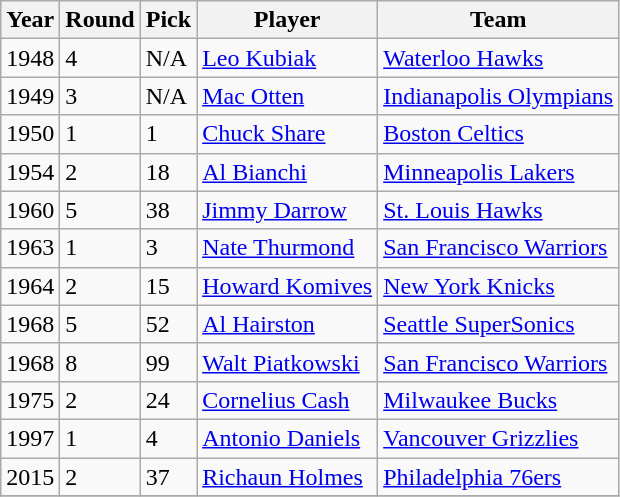<table class="wikitable">
<tr>
<th>Year</th>
<th>Round</th>
<th>Pick</th>
<th>Player</th>
<th>Team</th>
</tr>
<tr>
<td>1948</td>
<td>4</td>
<td>N/A</td>
<td><a href='#'>Leo Kubiak</a></td>
<td><a href='#'>Waterloo Hawks</a></td>
</tr>
<tr>
<td>1949</td>
<td>3</td>
<td>N/A</td>
<td><a href='#'>Mac Otten</a></td>
<td><a href='#'>Indianapolis Olympians</a></td>
</tr>
<tr>
<td>1950</td>
<td>1</td>
<td>1</td>
<td><a href='#'>Chuck Share</a></td>
<td><a href='#'>Boston Celtics</a></td>
</tr>
<tr>
<td>1954</td>
<td>2</td>
<td>18</td>
<td><a href='#'>Al Bianchi</a></td>
<td><a href='#'>Minneapolis Lakers</a></td>
</tr>
<tr>
<td>1960</td>
<td>5</td>
<td>38</td>
<td><a href='#'>Jimmy Darrow</a></td>
<td><a href='#'>St. Louis Hawks</a></td>
</tr>
<tr>
<td>1963</td>
<td>1</td>
<td>3</td>
<td><a href='#'>Nate Thurmond</a></td>
<td><a href='#'>San Francisco Warriors</a></td>
</tr>
<tr>
<td>1964</td>
<td>2</td>
<td>15</td>
<td><a href='#'>Howard Komives</a></td>
<td><a href='#'>New York Knicks</a></td>
</tr>
<tr>
<td>1968</td>
<td>5</td>
<td>52</td>
<td><a href='#'>Al Hairston</a></td>
<td><a href='#'>Seattle SuperSonics</a></td>
</tr>
<tr>
<td>1968</td>
<td>8</td>
<td>99</td>
<td><a href='#'>Walt Piatkowski</a></td>
<td><a href='#'>San Francisco Warriors</a></td>
</tr>
<tr>
<td>1975</td>
<td>2</td>
<td>24</td>
<td><a href='#'>Cornelius Cash</a></td>
<td><a href='#'>Milwaukee Bucks</a></td>
</tr>
<tr>
<td>1997</td>
<td>1</td>
<td>4</td>
<td><a href='#'>Antonio Daniels</a></td>
<td><a href='#'>Vancouver Grizzlies</a></td>
</tr>
<tr>
<td>2015</td>
<td>2</td>
<td>37</td>
<td><a href='#'>Richaun Holmes</a></td>
<td><a href='#'>Philadelphia 76ers</a></td>
</tr>
<tr>
</tr>
</table>
